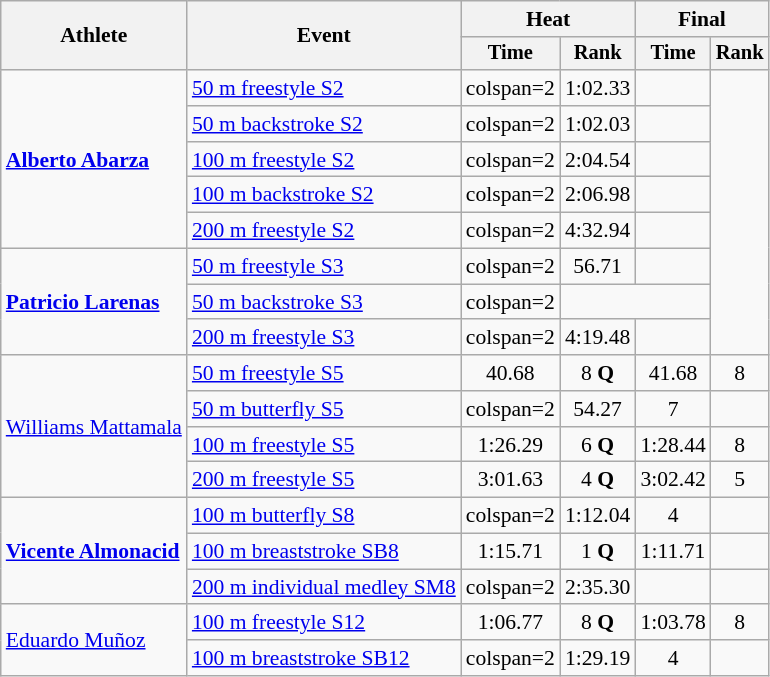<table class=wikitable style=font-size:90%;text-align:center>
<tr>
<th rowspan=2>Athlete</th>
<th rowspan=2>Event</th>
<th colspan=2>Heat</th>
<th colspan=2>Final</th>
</tr>
<tr style=font-size:95%>
<th>Time</th>
<th>Rank</th>
<th>Time</th>
<th>Rank</th>
</tr>
<tr align=center>
<td align=left rowspan=5><strong><a href='#'>Alberto Abarza</a></strong></td>
<td align=left><a href='#'>50 m freestyle S2</a></td>
<td>colspan=2 </td>
<td>1:02.33</td>
<td></td>
</tr>
<tr align=center>
<td align=left><a href='#'>50 m backstroke S2</a></td>
<td>colspan=2 </td>
<td>1:02.03</td>
<td></td>
</tr>
<tr align=center>
<td align=left><a href='#'>100 m freestyle S2</a></td>
<td>colspan=2 </td>
<td>2:04.54</td>
<td></td>
</tr>
<tr align=center>
<td align=left><a href='#'>100 m backstroke S2</a></td>
<td>colspan=2 </td>
<td>2:06.98</td>
<td></td>
</tr>
<tr align=center>
<td align=left><a href='#'>200 m freestyle S2</a></td>
<td>colspan=2 </td>
<td>4:32.94</td>
<td></td>
</tr>
<tr align=center>
<td align=left rowspan=3><strong><a href='#'>Patricio Larenas</a></strong></td>
<td align=left><a href='#'>50 m freestyle S3</a></td>
<td>colspan=2 </td>
<td>56.71</td>
<td></td>
</tr>
<tr align=center>
<td align=left><a href='#'>50 m backstroke S3</a></td>
<td>colspan=2 </td>
<td colspan=2></td>
</tr>
<tr align=center>
<td align=left><a href='#'>200 m freestyle S3</a></td>
<td>colspan=2 </td>
<td>4:19.48</td>
<td></td>
</tr>
<tr align=center>
<td align=left rowspan=4><a href='#'>Williams Mattamala</a></td>
<td align=left><a href='#'>50 m freestyle S5</a></td>
<td>40.68</td>
<td>8 <strong>Q</strong></td>
<td>41.68</td>
<td>8</td>
</tr>
<tr align=center>
<td align=left><a href='#'>50 m butterfly S5</a></td>
<td>colspan=2 </td>
<td>54.27</td>
<td>7</td>
</tr>
<tr align=center>
<td align=left><a href='#'>100 m freestyle S5</a></td>
<td>1:26.29</td>
<td>6 <strong>Q</strong></td>
<td>1:28.44</td>
<td>8</td>
</tr>
<tr align=center>
<td align=left><a href='#'>200 m freestyle S5</a></td>
<td>3:01.63</td>
<td>4 <strong>Q</strong></td>
<td>3:02.42</td>
<td>5</td>
</tr>
<tr align=center>
<td align=left rowspan=3><strong><a href='#'>Vicente Almonacid</a></strong></td>
<td align=left><a href='#'>100 m butterfly S8</a></td>
<td>colspan=2 </td>
<td>1:12.04</td>
<td>4</td>
</tr>
<tr align=center>
<td align=left><a href='#'>100 m breaststroke SB8</a></td>
<td>1:15.71</td>
<td>1 <strong>Q</strong></td>
<td>1:11.71</td>
<td></td>
</tr>
<tr align=center>
<td align=left><a href='#'>200 m individual medley SM8</a></td>
<td>colspan=2 </td>
<td>2:35.30</td>
<td></td>
</tr>
<tr align=center>
<td align=left rowspan=2><a href='#'>Eduardo Muñoz</a></td>
<td align=left><a href='#'>100 m freestyle S12</a></td>
<td>1:06.77</td>
<td>8 <strong>Q</strong></td>
<td>1:03.78</td>
<td>8</td>
</tr>
<tr align=center>
<td align=left><a href='#'>100 m breaststroke SB12</a></td>
<td>colspan=2 </td>
<td>1:29.19</td>
<td>4</td>
</tr>
</table>
